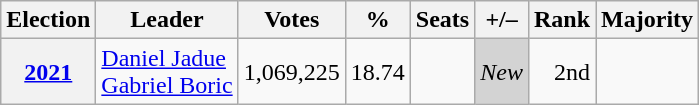<table class=wikitable style=text-align:right>
<tr>
<th>Election</th>
<th>Leader</th>
<th>Votes</th>
<th>%</th>
<th>Seats</th>
<th>+/–</th>
<th>Rank</th>
<th>Majority</th>
</tr>
<tr>
<th><a href='#'>2021</a></th>
<td align=left><a href='#'>Daniel Jadue</a><br><a href='#'>Gabriel Boric</a></td>
<td>1,069,225</td>
<td>18.74</td>
<td></td>
<td bgcolor="lightgrey"><em>New</em></td>
<td>2nd</td>
<td></td>
</tr>
</table>
